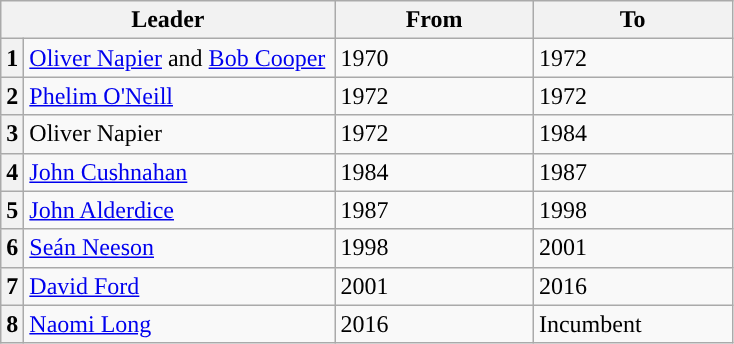<table class="wikitable">
<tr>
<th colspan=2>Leader</th>
<th>From</th>
<th>To</th>
</tr>
<tr>
<th style="background:">1</th>
<td style="width:200px;"><a href='#'>Oliver Napier</a> and <a href='#'>Bob Cooper</a></td>
<td style="width:125px;">1970</td>
<td style="width:125px;">1972</td>
</tr>
<tr>
<th style="background:">2</th>
<td style="width:200px;"><a href='#'>Phelim O'Neill</a></td>
<td style="width:125px;">1972</td>
<td style="width:125px;">1972</td>
</tr>
<tr>
<th style="background:">3</th>
<td>Oliver Napier</td>
<td>1972</td>
<td>1984</td>
</tr>
<tr>
<th style="background:">4</th>
<td><a href='#'>John Cushnahan</a></td>
<td>1984</td>
<td>1987</td>
</tr>
<tr>
<th style="background:">5</th>
<td><a href='#'>John Alderdice</a></td>
<td>1987</td>
<td>1998</td>
</tr>
<tr>
<th style="background:">6</th>
<td><a href='#'>Seán Neeson</a></td>
<td>1998</td>
<td>2001</td>
</tr>
<tr>
<th style="background:">7</th>
<td><a href='#'>David Ford</a></td>
<td>2001</td>
<td>2016</td>
</tr>
<tr>
<th style="background:">8</th>
<td><a href='#'>Naomi Long</a></td>
<td>2016</td>
<td>Incumbent</td>
</tr>
</table>
